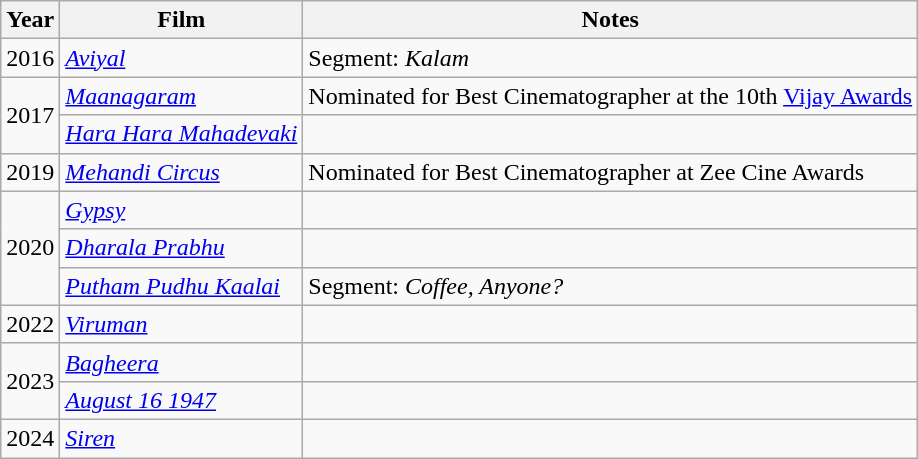<table class="wikitable sortable">
<tr>
<th scope="col">Year</th>
<th scope="col">Film</th>
<th scope="col" class="unsortable">Notes</th>
</tr>
<tr>
<td>2016</td>
<td><em><a href='#'>Aviyal</a></em></td>
<td>Segment: <em>Kalam</em></td>
</tr>
<tr>
<td rowspan="2">2017</td>
<td><em><a href='#'>Maanagaram</a></em></td>
<td>Nominated for Best Cinematographer at the 10th <a href='#'>Vijay Awards</a></td>
</tr>
<tr>
<td><em><a href='#'>Hara Hara Mahadevaki</a></em></td>
<td></td>
</tr>
<tr>
<td>2019</td>
<td><em><a href='#'>Mehandi Circus</a></em></td>
<td>Nominated for Best Cinematographer at Zee Cine Awards</td>
</tr>
<tr>
<td rowspan="3">2020</td>
<td><em><a href='#'>Gypsy</a></em></td>
<td></td>
</tr>
<tr>
<td><em><a href='#'>Dharala Prabhu</a></em></td>
<td></td>
</tr>
<tr>
<td><em><a href='#'>Putham Pudhu Kaalai</a></em></td>
<td>Segment: <em>Coffee, Anyone?</em></td>
</tr>
<tr>
<td>2022</td>
<td><em><a href='#'>Viruman</a></em></td>
<td></td>
</tr>
<tr>
<td rowspan="2">2023</td>
<td><em><a href='#'>Bagheera</a></em></td>
<td></td>
</tr>
<tr>
<td><em><a href='#'>August 16 1947</a></em></td>
<td></td>
</tr>
<tr>
<td>2024</td>
<td><em><a href='#'>Siren</a></em></td>
<td></td>
</tr>
</table>
